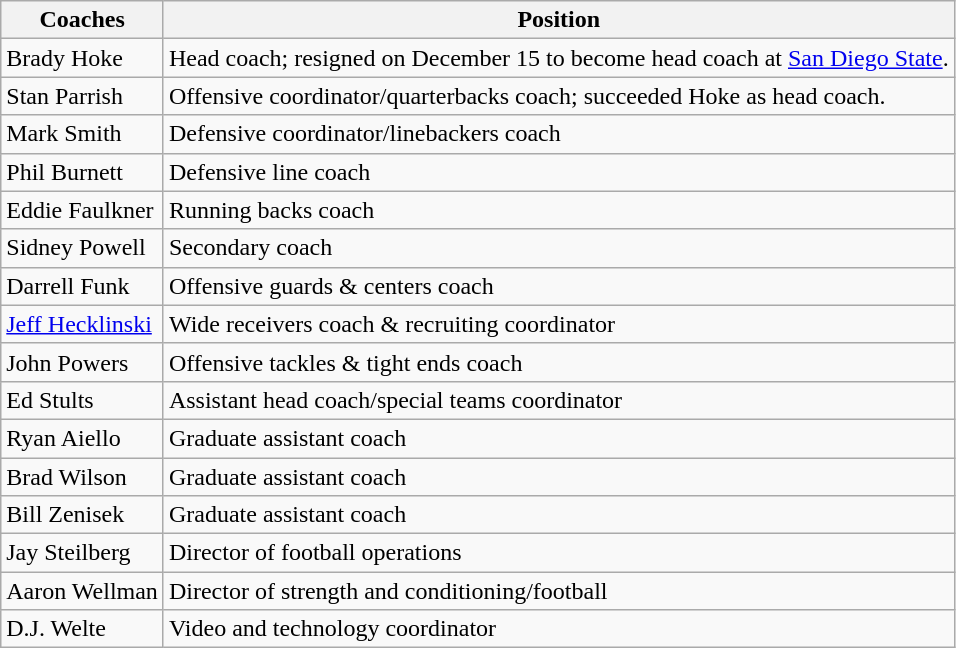<table class="wikitable">
<tr>
<th>Coaches</th>
<th>Position</th>
</tr>
<tr>
<td>Brady Hoke</td>
<td>Head coach; resigned on December 15 to become head coach at <a href='#'>San Diego State</a>.</td>
</tr>
<tr>
<td>Stan Parrish</td>
<td>Offensive coordinator/quarterbacks coach; succeeded Hoke as head coach.</td>
</tr>
<tr>
<td>Mark Smith</td>
<td>Defensive coordinator/linebackers coach</td>
</tr>
<tr>
<td>Phil Burnett</td>
<td>Defensive line coach</td>
</tr>
<tr>
<td>Eddie Faulkner</td>
<td>Running backs coach</td>
</tr>
<tr>
<td>Sidney Powell</td>
<td>Secondary coach</td>
</tr>
<tr>
<td>Darrell Funk</td>
<td>Offensive guards & centers coach</td>
</tr>
<tr>
<td><a href='#'>Jeff Hecklinski</a></td>
<td>Wide receivers coach & recruiting coordinator</td>
</tr>
<tr>
<td>John Powers</td>
<td>Offensive tackles & tight ends coach</td>
</tr>
<tr>
<td>Ed Stults</td>
<td>Assistant head coach/special teams coordinator</td>
</tr>
<tr>
<td>Ryan Aiello</td>
<td>Graduate assistant coach</td>
</tr>
<tr>
<td>Brad Wilson</td>
<td>Graduate assistant coach</td>
</tr>
<tr>
<td>Bill Zenisek</td>
<td>Graduate assistant coach</td>
</tr>
<tr>
<td>Jay Steilberg</td>
<td>Director of football operations</td>
</tr>
<tr>
<td>Aaron Wellman</td>
<td>Director of strength and conditioning/football</td>
</tr>
<tr>
<td>D.J. Welte</td>
<td>Video and technology coordinator</td>
</tr>
</table>
